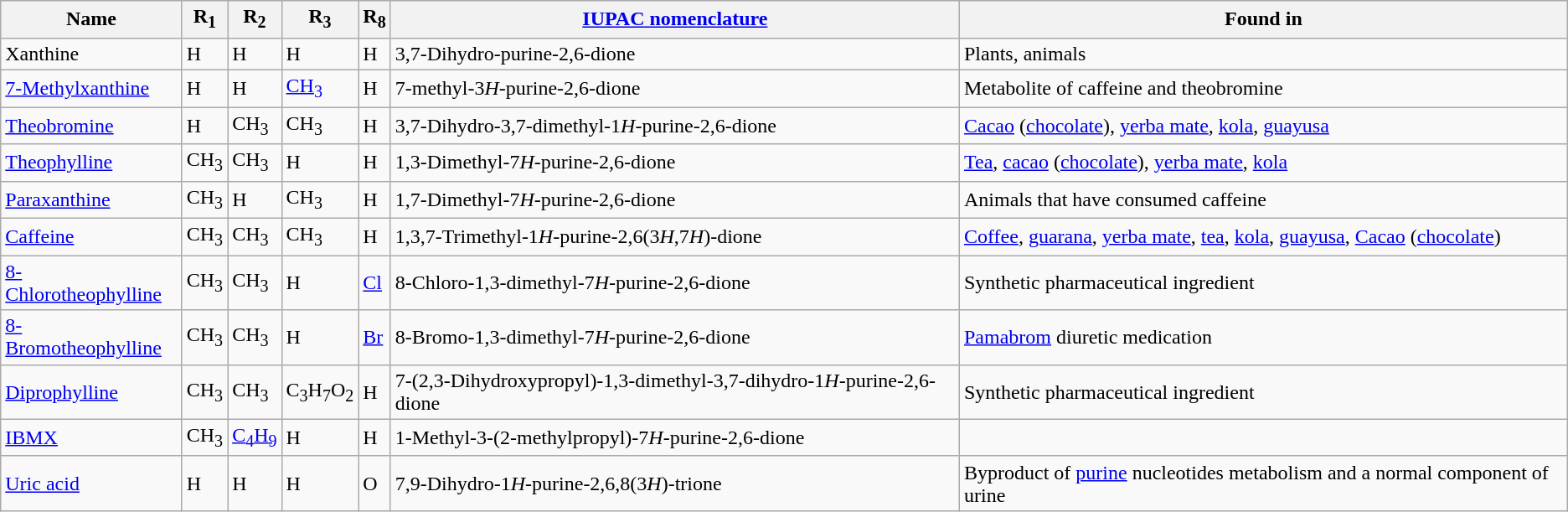<table class="wikitable sortable">
<tr>
<th>Name</th>
<th>R<sub>1</sub></th>
<th>R<sub>2</sub></th>
<th>R<sub>3</sub></th>
<th>R<sub>8</sub></th>
<th><a href='#'>IUPAC nomenclature</a></th>
<th>Found in</th>
</tr>
<tr>
<td>Xanthine</td>
<td>H</td>
<td>H</td>
<td>H</td>
<td>H</td>
<td>3,7-Dihydro-purine-2,6-dione</td>
<td>Plants, animals</td>
</tr>
<tr>
<td><a href='#'>7-Methylxanthine</a></td>
<td>H</td>
<td>H</td>
<td><a href='#'>CH<sub>3</sub></a></td>
<td>H</td>
<td>7-methyl-3<em>H</em>-purine-2,6-dione</td>
<td>Metabolite of caffeine and theobromine</td>
</tr>
<tr>
<td><a href='#'>Theobromine</a></td>
<td>H</td>
<td>CH<sub>3</sub></td>
<td>CH<sub>3</sub></td>
<td>H</td>
<td>3,7-Dihydro-3,7-dimethyl-1<em>H</em>-purine-2,6-dione</td>
<td><a href='#'>Cacao</a> (<a href='#'>chocolate</a>),   <a href='#'>yerba mate</a>, <a href='#'>kola</a>, <a href='#'>guayusa</a></td>
</tr>
<tr>
<td><a href='#'>Theophylline</a></td>
<td>CH<sub>3</sub></td>
<td>CH<sub>3</sub></td>
<td>H</td>
<td>H</td>
<td>1,3-Dimethyl-7<em>H</em>-purine-2,6-dione</td>
<td><a href='#'>Tea</a>, <a href='#'>cacao</a> (<a href='#'>chocolate</a>), <a href='#'>yerba mate</a>, <a href='#'>kola</a></td>
</tr>
<tr>
<td><a href='#'>Paraxanthine</a></td>
<td>CH<sub>3</sub></td>
<td>H</td>
<td>CH<sub>3</sub></td>
<td>H</td>
<td>1,7-Dimethyl-7<em>H</em>-purine-2,6-dione</td>
<td>Animals that have consumed caffeine</td>
</tr>
<tr>
<td><a href='#'>Caffeine</a></td>
<td>CH<sub>3</sub></td>
<td>CH<sub>3</sub></td>
<td>CH<sub>3</sub></td>
<td>H</td>
<td>1,3,7-Trimethyl-1<em>H</em>-purine-2,6(3<em>H</em>,7<em>H</em>)-dione</td>
<td><a href='#'>Coffee</a>, <a href='#'>guarana</a>, <a href='#'>yerba mate</a>, <a href='#'>tea</a>, <a href='#'>kola</a>, <a href='#'>guayusa</a>, <a href='#'>Cacao</a> (<a href='#'>chocolate</a>)</td>
</tr>
<tr>
<td><a href='#'>8-Chlorotheophylline</a></td>
<td>CH<sub>3</sub></td>
<td>CH<sub>3</sub></td>
<td>H</td>
<td><a href='#'>Cl</a></td>
<td>8-Chloro-1,3-dimethyl-7<em>H</em>-purine-2,6-dione</td>
<td>Synthetic pharmaceutical ingredient</td>
</tr>
<tr>
<td><a href='#'>8-Bromotheophylline</a></td>
<td>CH<sub>3</sub></td>
<td>CH<sub>3</sub></td>
<td>H</td>
<td><a href='#'>Br</a></td>
<td>8-Bromo-1,3-dimethyl-7<em>H</em>-purine-2,6-dione</td>
<td><a href='#'>Pamabrom</a> diuretic medication</td>
</tr>
<tr>
<td><a href='#'>Diprophylline</a></td>
<td>CH<sub>3</sub></td>
<td>CH<sub>3</sub></td>
<td>C<sub>3</sub>H<sub>7</sub>O<sub>2</sub></td>
<td>H</td>
<td>7-(2,3-Dihydroxypropyl)-1,3-dimethyl-3,7-dihydro-1<em>H</em>-purine-2,6-dione</td>
<td>Synthetic pharmaceutical ingredient</td>
</tr>
<tr>
<td><a href='#'>IBMX</a></td>
<td>CH<sub>3</sub></td>
<td><a href='#'>C<sub>4</sub>H<sub>9</sub></a></td>
<td>H</td>
<td>H</td>
<td>1-Methyl-3-(2-methylpropyl)-7<em>H</em>-purine-2,6-dione</td>
<td></td>
</tr>
<tr>
<td><a href='#'>Uric acid</a></td>
<td>H</td>
<td>H</td>
<td>H</td>
<td>O</td>
<td>7,9-Dihydro-1<em>H</em>-purine-2,6,8(3<em>H</em>)-trione</td>
<td>Byproduct of <a href='#'>purine</a> nucleotides metabolism and a normal component of urine</td>
</tr>
</table>
